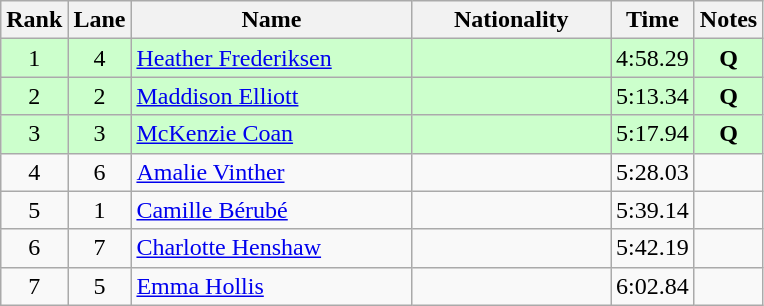<table class="wikitable sortable" style="text-align:center">
<tr>
<th>Rank</th>
<th>Lane</th>
<th style="width:180px">Name</th>
<th style="width:125px">Nationality</th>
<th>Time</th>
<th>Notes</th>
</tr>
<tr style="background:#cfc;">
<td>1</td>
<td>4</td>
<td style="text-align:left;"><a href='#'>Heather Frederiksen</a></td>
<td style="text-align:left;"></td>
<td>4:58.29</td>
<td><strong>Q</strong></td>
</tr>
<tr style="background:#cfc;">
<td>2</td>
<td>2</td>
<td style="text-align:left;"><a href='#'>Maddison Elliott</a></td>
<td style="text-align:left;"></td>
<td>5:13.34</td>
<td><strong>Q</strong></td>
</tr>
<tr style="background:#cfc;">
<td>3</td>
<td>3</td>
<td style="text-align:left;"><a href='#'>McKenzie Coan</a></td>
<td style="text-align:left;"></td>
<td>5:17.94</td>
<td><strong>Q</strong></td>
</tr>
<tr>
<td>4</td>
<td>6</td>
<td style="text-align:left;"><a href='#'>Amalie Vinther</a></td>
<td style="text-align:left;"></td>
<td>5:28.03</td>
<td></td>
</tr>
<tr>
<td>5</td>
<td>1</td>
<td style="text-align:left;"><a href='#'>Camille Bérubé</a></td>
<td style="text-align:left;"></td>
<td>5:39.14</td>
<td></td>
</tr>
<tr>
<td>6</td>
<td>7</td>
<td style="text-align:left;"><a href='#'>Charlotte Henshaw</a></td>
<td style="text-align:left;"></td>
<td>5:42.19</td>
<td></td>
</tr>
<tr>
<td>7</td>
<td>5</td>
<td style="text-align:left;"><a href='#'>Emma Hollis</a></td>
<td style="text-align:left;"></td>
<td>6:02.84</td>
<td></td>
</tr>
</table>
